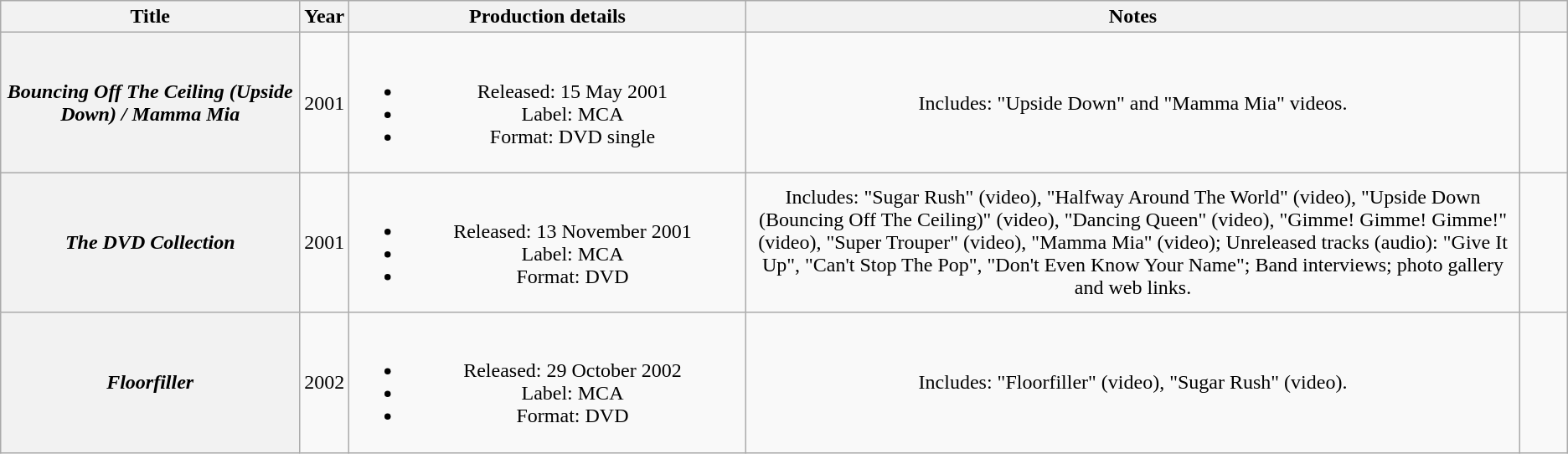<table class="wikitable sortable plainrowheaders" style="text-align:center;">
<tr>
<th scope="col" style="width:15em;">Title</th>
<th scope="col" style="width:2em;">Year</th>
<th scope="col" style="width:20em;" class="unsortable">Production details</th>
<th scope="col" style="width:40em;" class="unsortable">Notes</th>
<th scope="col" style="width:2em;" class="unsortable"></th>
</tr>
<tr>
<th scope="row"><em>Bouncing Off The Ceiling (Upside Down) / Mamma Mia</em></th>
<td>2001</td>
<td><br><ul><li>Released: 15 May 2001</li><li>Label: MCA</li><li>Format: DVD single</li></ul></td>
<td>Includes: "Upside Down" and "Mamma Mia" videos.</td>
<td></td>
</tr>
<tr>
<th scope="row"><em>The DVD Collection</em></th>
<td>2001</td>
<td><br><ul><li>Released: 13 November 2001</li><li>Label: MCA</li><li>Format: DVD</li></ul></td>
<td>Includes: "Sugar Rush" (video), "Halfway Around The World" (video), "Upside Down (Bouncing Off The Ceiling)" (video), "Dancing Queen" (video), "Gimme! Gimme! Gimme!" (video), "Super Trouper" (video), "Mamma Mia" (video); Unreleased tracks (audio): "Give It Up", "Can't Stop The Pop", "Don't Even Know Your Name"; Band interviews; photo gallery and web links.</td>
<td></td>
</tr>
<tr>
<th scope="row"><em>Floorfiller</em></th>
<td>2002</td>
<td><br><ul><li>Released: 29 October 2002</li><li>Label: MCA</li><li>Format: DVD</li></ul></td>
<td>Includes: "Floorfiller" (video), "Sugar Rush" (video).</td>
<td></td>
</tr>
</table>
